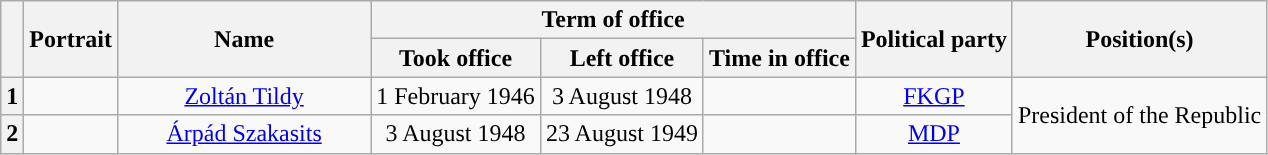<table class="wikitable" style="text-align:center;">
<tr>
<th rowspan=2></th>
<th rowspan=2>Portrait</th>
<th width=20% rowspan=2>Name<br></th>
<th colspan=3>Term of office</th>
<th rowspan=2>Political party</th>
<th rowspan=2>Position(s)</th>
</tr>
<tr>
<th>Took office</th>
<th>Left office</th>
<th>Time in office</th>
</tr>
<tr>
<th style="background-color:">1</th>
<td></td>
<td><a href='#'>Zoltán Tildy</a><br></td>
<td>1 February 1946</td>
<td>3 August 1948</td>
<td></td>
<td><a href='#'>FKGP</a></td>
<td rowspan=2>President of the Republic</td>
</tr>
<tr>
<th style="background-color:">2</th>
<td></td>
<td><a href='#'>Árpád Szakasits</a><br></td>
<td>3 August 1948</td>
<td>23 August 1949</td>
<td></td>
<td><a href='#'>MDP</a></td>
</tr>
</table>
